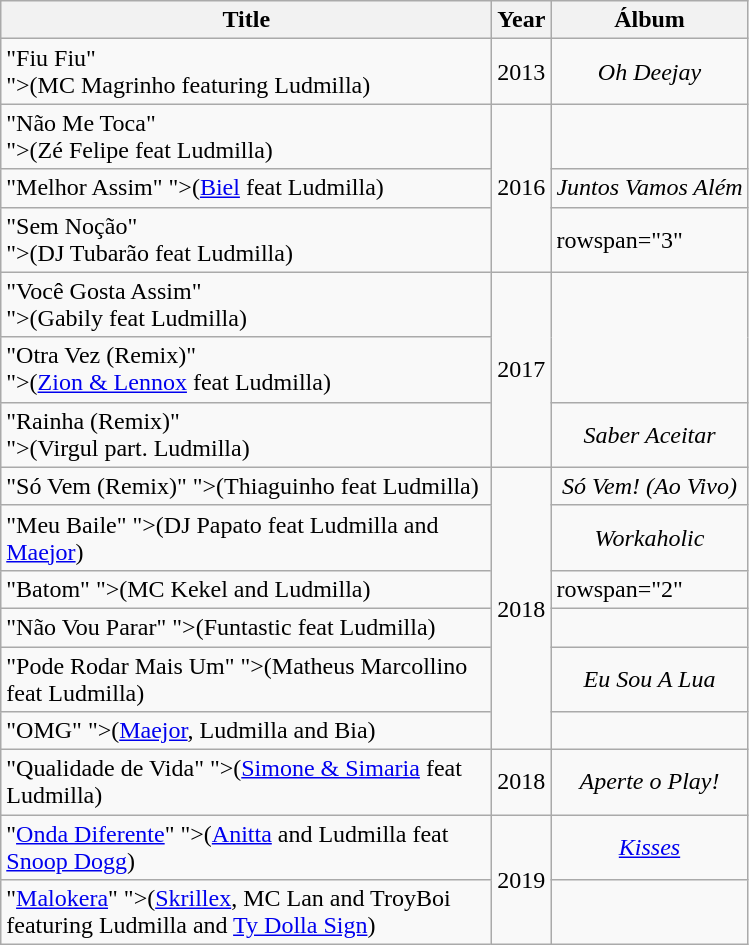<table class="wikitable">
<tr>
<th style="width:20em;">Title</th>
<th>Year</th>
<th>Álbum</th>
</tr>
<tr>
<td>"Fiu Fiu"<br><span>">(MC Magrinho featuring Ludmilla)</span></td>
<td>2013</td>
<td align="center"><em>Oh Deejay</em></td>
</tr>
<tr>
<td>"Não Me Toca"<br><span>">(Zé Felipe feat Ludmilla)</span></td>
<td rowspan="3">2016</td>
<td></td>
</tr>
<tr>
<td>"Melhor Assim" <span>">(<a href='#'>Biel</a> feat Ludmilla)</span></td>
<td align="center"><em>Juntos Vamos Além</em></td>
</tr>
<tr>
<td>"Sem Noção"<br><span>">(DJ Tubarão feat Ludmilla)</span></td>
<td>rowspan="3" </td>
</tr>
<tr>
<td>"Você Gosta Assim"<br><span>">(Gabily feat Ludmilla)</span></td>
<td rowspan="3">2017</td>
</tr>
<tr>
<td>"Otra Vez (Remix)"<br><span>">(<a href='#'>Zion & Lennox</a> feat Ludmilla)</span></td>
</tr>
<tr>
<td>"Rainha (Remix)"<br><span>">(Virgul part. Ludmilla)</span></td>
<td align="center"><em>Saber Aceitar</em></td>
</tr>
<tr>
<td>"Só Vem (Remix)" <span>">(Thiaguinho feat Ludmilla)</span></td>
<td rowspan="6">2018</td>
<td align="center"><em>Só Vem! (Ao Vivo)</em></td>
</tr>
<tr>
<td>"Meu Baile" <span>">(DJ Papato feat Ludmilla and <a href='#'>Maejor</a>)</span></td>
<td align="center"><em>Workaholic</em></td>
</tr>
<tr>
<td>"Batom" <span>">(MC Kekel and Ludmilla)</span></td>
<td>rowspan="2" </td>
</tr>
<tr>
<td>"Não Vou Parar" <span>">(Funtastic feat Ludmilla)</span></td>
</tr>
<tr>
<td>"Pode Rodar Mais Um" <span>">(Matheus Marcollino feat Ludmilla)</span></td>
<td align="center"><em>Eu Sou A Lua</em></td>
</tr>
<tr>
<td>"OMG" <span>">(<a href='#'>Maejor</a>, Ludmilla and Bia)</span></td>
<td></td>
</tr>
<tr>
<td>"Qualidade de Vida" <span>">(<a href='#'>Simone & Simaria</a> feat Ludmilla)</span></td>
<td>2018</td>
<td align="center"><em>Aperte o Play!</em></td>
</tr>
<tr>
<td>"<a href='#'>Onda Diferente</a>" <span>">(<a href='#'>Anitta</a> and Ludmilla feat <a href='#'>Snoop Dogg</a>)</span></td>
<td rowspan="2">2019</td>
<td align="center"><em><a href='#'>Kisses</a></em></td>
</tr>
<tr>
<td>"<a href='#'>Malokera</a>" <span>">(<a href='#'>Skrillex</a>, MC Lan and TroyBoi featuring Ludmilla and <a href='#'>Ty Dolla Sign</a>)</span></td>
<td></td>
</tr>
</table>
